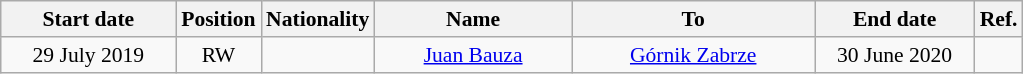<table class="wikitable" style="text-align:center; font-size:90%; ">
<tr>
<th style="background:#; color:#; width:110px;">Start date</th>
<th style="background:#; color:#; width:50px;">Position</th>
<th style="background:#; color:#; width:50px;">Nationality</th>
<th style="background:#; color:#; width:125px;">Name</th>
<th style="background:#; color:#; width:155px;">To</th>
<th style="background:#; color:#; width:100px;">End date</th>
<th style="background:#; color:#; width:25px;">Ref.</th>
</tr>
<tr>
<td>29 July 2019</td>
<td>RW</td>
<td></td>
<td><a href='#'>Juan Bauza</a></td>
<td> <a href='#'>Górnik Zabrze</a></td>
<td>30 June 2020</td>
<td></td>
</tr>
</table>
